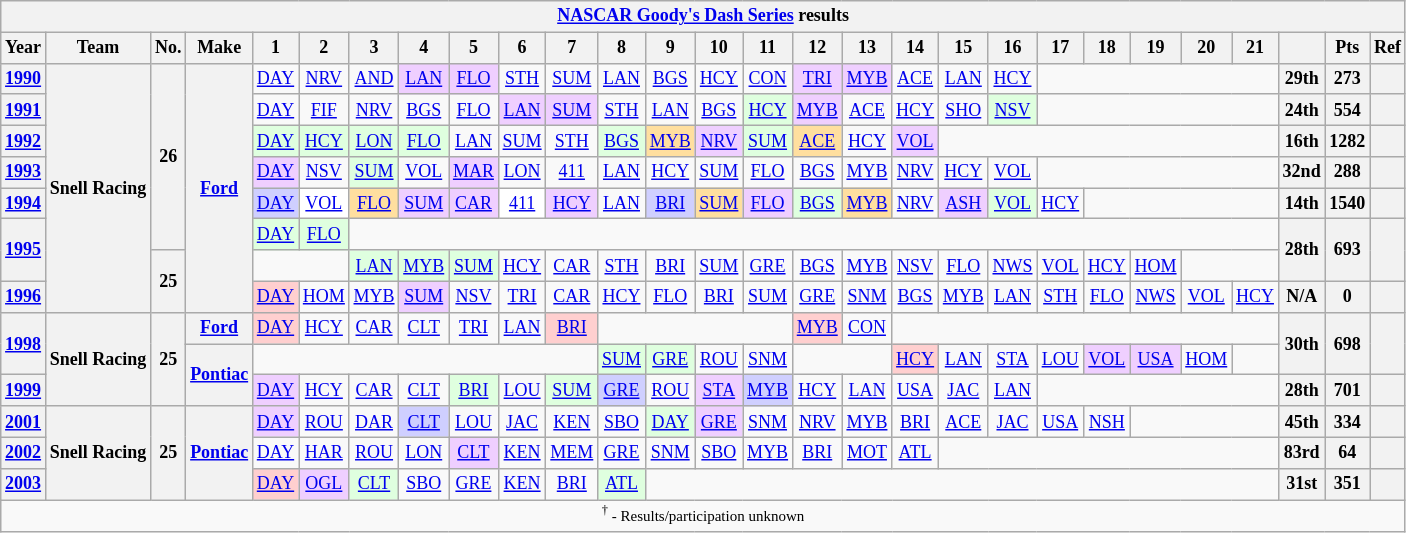<table class="wikitable" style="text-align:center; font-size:75%">
<tr>
<th colspan=32><a href='#'>NASCAR Goody's Dash Series</a> results</th>
</tr>
<tr>
<th>Year</th>
<th>Team</th>
<th>No.</th>
<th>Make</th>
<th>1</th>
<th>2</th>
<th>3</th>
<th>4</th>
<th>5</th>
<th>6</th>
<th>7</th>
<th>8</th>
<th>9</th>
<th>10</th>
<th>11</th>
<th>12</th>
<th>13</th>
<th>14</th>
<th>15</th>
<th>16</th>
<th>17</th>
<th>18</th>
<th>19</th>
<th>20</th>
<th>21</th>
<th></th>
<th>Pts</th>
<th>Ref</th>
</tr>
<tr>
<th><a href='#'>1990</a></th>
<th rowspan=8>Snell Racing</th>
<th rowspan=6>26</th>
<th rowspan=8><a href='#'>Ford</a></th>
<td><a href='#'>DAY</a></td>
<td><a href='#'>NRV</a></td>
<td><a href='#'>AND</a></td>
<td style="background:#EFCFFF;"><a href='#'>LAN</a><br></td>
<td style="background:#EFCFFF;"><a href='#'>FLO</a><br></td>
<td><a href='#'>STH</a></td>
<td><a href='#'>SUM</a></td>
<td><a href='#'>LAN</a></td>
<td><a href='#'>BGS</a></td>
<td><a href='#'>HCY</a></td>
<td><a href='#'>CON</a></td>
<td style="background:#EFCFFF;"><a href='#'>TRI</a><br></td>
<td style="background:#EFCFFF;"><a href='#'>MYB</a><br></td>
<td><a href='#'>ACE</a></td>
<td><a href='#'>LAN</a></td>
<td><a href='#'>HCY</a></td>
<td colspan=5></td>
<th>29th</th>
<th>273</th>
<th></th>
</tr>
<tr>
<th><a href='#'>1991</a></th>
<td><a href='#'>DAY</a></td>
<td><a href='#'>FIF</a></td>
<td><a href='#'>NRV</a></td>
<td><a href='#'>BGS</a></td>
<td><a href='#'>FLO</a></td>
<td style="background:#EFCFFF;"><a href='#'>LAN</a><br></td>
<td style="background:#EFCFFF;"><a href='#'>SUM</a><br></td>
<td><a href='#'>STH</a></td>
<td><a href='#'>LAN</a></td>
<td><a href='#'>BGS</a></td>
<td style="background:#DFFFDF;"><a href='#'>HCY</a><br></td>
<td style="background:#EFCFFF;"><a href='#'>MYB</a><br></td>
<td><a href='#'>ACE</a></td>
<td><a href='#'>HCY</a></td>
<td><a href='#'>SHO</a></td>
<td style="background:#DFFFDF;"><a href='#'>NSV</a><br></td>
<td colspan=5></td>
<th>24th</th>
<th>554</th>
<th></th>
</tr>
<tr>
<th><a href='#'>1992</a></th>
<td style="background:#DFFFDF;"><a href='#'>DAY</a><br></td>
<td style="background:#DFFFDF;"><a href='#'>HCY</a><br></td>
<td style="background:#DFFFDF;"><a href='#'>LON</a><br></td>
<td style="background:#DFFFDF;"><a href='#'>FLO</a><br></td>
<td><a href='#'>LAN</a></td>
<td><a href='#'>SUM</a></td>
<td><a href='#'>STH</a></td>
<td style="background:#DFFFDF;"><a href='#'>BGS</a><br></td>
<td style="background:#FFDF9F;"><a href='#'>MYB</a><br></td>
<td style="background:#EFCFFF;"><a href='#'>NRV</a><br></td>
<td style="background:#DFFFDF;"><a href='#'>SUM</a><br></td>
<td style="background:#FFDF9F;"><a href='#'>ACE</a><br></td>
<td><a href='#'>HCY</a></td>
<td style="background:#EFCFFF;"><a href='#'>VOL</a><br></td>
<td colspan=7></td>
<th>16th</th>
<th>1282</th>
<th></th>
</tr>
<tr>
<th><a href='#'>1993</a></th>
<td style="background:#EFCFFF;"><a href='#'>DAY</a><br></td>
<td><a href='#'>NSV</a></td>
<td style="background:#DFFFDF;"><a href='#'>SUM</a><br></td>
<td><a href='#'>VOL</a></td>
<td style="background:#EFCFFF;"><a href='#'>MAR</a><br></td>
<td><a href='#'>LON</a></td>
<td><a href='#'>411</a></td>
<td><a href='#'>LAN</a></td>
<td><a href='#'>HCY</a></td>
<td><a href='#'>SUM</a></td>
<td><a href='#'>FLO</a></td>
<td><a href='#'>BGS</a></td>
<td><a href='#'>MYB</a></td>
<td><a href='#'>NRV</a></td>
<td><a href='#'>HCY</a></td>
<td><a href='#'>VOL</a></td>
<td colspan=5></td>
<th>32nd</th>
<th>288</th>
<th></th>
</tr>
<tr>
<th><a href='#'>1994</a></th>
<td style="background:#CFCFFF;"><a href='#'>DAY</a><br></td>
<td style="background:#FFFFFF;"><a href='#'>VOL</a><br></td>
<td style="background:#FFDF9F;"><a href='#'>FLO</a><br></td>
<td style="background:#EFCFFF;"><a href='#'>SUM</a><br></td>
<td style="background:#EFCFFF;"><a href='#'>CAR</a><br></td>
<td style="background:#FFFFFF;"><a href='#'>411</a><br></td>
<td style="background:#EFCFFF;"><a href='#'>HCY</a><br></td>
<td><a href='#'>LAN</a></td>
<td style="background:#CFCFFF;"><a href='#'>BRI</a><br></td>
<td style="background:#FFDF9F;"><a href='#'>SUM</a><br></td>
<td style="background:#EFCFFF;"><a href='#'>FLO</a><br></td>
<td style="background:#DFFFDF;"><a href='#'>BGS</a><br></td>
<td style="background:#FFDF9F;"><a href='#'>MYB</a><br></td>
<td><a href='#'>NRV</a></td>
<td style="background:#EFCFFF;"><a href='#'>ASH</a><br></td>
<td style="background:#DFFFDF;"><a href='#'>VOL</a><br></td>
<td><a href='#'>HCY</a></td>
<td colspan=4></td>
<th>14th</th>
<th>1540</th>
<th></th>
</tr>
<tr>
<th rowspan=2><a href='#'>1995</a></th>
<td style="background:#DFFFDF;"><a href='#'>DAY</a><br></td>
<td style="background:#DFFFDF;"><a href='#'>FLO</a><br></td>
<td colspan=19></td>
<th rowspan=2>28th</th>
<th rowspan=2>693</th>
<th rowspan=2></th>
</tr>
<tr>
<th rowspan=2>25</th>
<td colspan=2></td>
<td style="background:#DFFFDF;"><a href='#'>LAN</a><br></td>
<td style="background:#DFFFDF;"><a href='#'>MYB</a><br></td>
<td style="background:#DFFFDF;"><a href='#'>SUM</a><br></td>
<td><a href='#'>HCY</a></td>
<td><a href='#'>CAR</a></td>
<td><a href='#'>STH</a></td>
<td><a href='#'>BRI</a></td>
<td><a href='#'>SUM</a></td>
<td><a href='#'>GRE</a></td>
<td><a href='#'>BGS</a></td>
<td><a href='#'>MYB</a></td>
<td><a href='#'>NSV</a></td>
<td><a href='#'>FLO</a></td>
<td><a href='#'>NWS</a></td>
<td><a href='#'>VOL</a></td>
<td><a href='#'>HCY</a></td>
<td><a href='#'>HOM</a></td>
<td colspan=2></td>
</tr>
<tr>
<th><a href='#'>1996</a></th>
<td style="background:#FFCFCF;"><a href='#'>DAY</a><br></td>
<td><a href='#'>HOM</a></td>
<td><a href='#'>MYB</a></td>
<td style="background:#EFCFFF;"><a href='#'>SUM</a><br></td>
<td><a href='#'>NSV</a></td>
<td><a href='#'>TRI</a></td>
<td><a href='#'>CAR</a></td>
<td><a href='#'>HCY</a></td>
<td><a href='#'>FLO</a></td>
<td><a href='#'>BRI</a></td>
<td><a href='#'>SUM</a></td>
<td><a href='#'>GRE</a></td>
<td><a href='#'>SNM</a></td>
<td><a href='#'>BGS</a></td>
<td><a href='#'>MYB</a></td>
<td><a href='#'>LAN</a></td>
<td><a href='#'>STH</a></td>
<td><a href='#'>FLO</a></td>
<td><a href='#'>NWS</a></td>
<td><a href='#'>VOL</a></td>
<td><a href='#'>HCY</a></td>
<th>N/A</th>
<th>0</th>
<th></th>
</tr>
<tr>
<th rowspan=2><a href='#'>1998</a></th>
<th rowspan=3>Snell Racing</th>
<th rowspan=3>25</th>
<th><a href='#'>Ford</a></th>
<td style="background:#FFCFCF;"><a href='#'>DAY</a><br></td>
<td><a href='#'>HCY</a></td>
<td><a href='#'>CAR</a></td>
<td><a href='#'>CLT</a></td>
<td><a href='#'>TRI</a></td>
<td><a href='#'>LAN</a></td>
<td style="background:#FFCFCF;"><a href='#'>BRI</a><br></td>
<td colspan=4></td>
<td style="background:#FFCFCF;"><a href='#'>MYB</a><br></td>
<td><a href='#'>CON</a></td>
<td colspan=8></td>
<th rowspan=2>30th</th>
<th rowspan=2>698</th>
<th rowspan=2></th>
</tr>
<tr>
<th rowspan=2><a href='#'>Pontiac</a></th>
<td colspan=7></td>
<td style="background:#DFFFDF;"><a href='#'>SUM</a><br></td>
<td style="background:#DFFFDF;"><a href='#'>GRE</a><br></td>
<td><a href='#'>ROU</a></td>
<td><a href='#'>SNM</a></td>
<td colspan=2></td>
<td style="background:#FFCFCF;"><a href='#'>HCY</a><br></td>
<td><a href='#'>LAN</a></td>
<td><a href='#'>STA</a></td>
<td><a href='#'>LOU</a></td>
<td style="background:#EFCFFF;"><a href='#'>VOL</a><br></td>
<td style="background:#EFCFFF;"><a href='#'>USA</a><br></td>
<td><a href='#'>HOM</a></td>
<td></td>
</tr>
<tr>
<th><a href='#'>1999</a></th>
<td style="background:#EFCFFF;"><a href='#'>DAY</a><br></td>
<td><a href='#'>HCY</a></td>
<td><a href='#'>CAR</a></td>
<td><a href='#'>CLT</a></td>
<td style="background:#DFFFDF;"><a href='#'>BRI</a><br></td>
<td><a href='#'>LOU</a></td>
<td style="background:#DFFFDF;"><a href='#'>SUM</a><br></td>
<td style="background:#CFCFFF;"><a href='#'>GRE</a><br></td>
<td><a href='#'>ROU</a></td>
<td style="background:#EFCFFF;"><a href='#'>STA</a><br></td>
<td style="background:#CFCFFF;"><a href='#'>MYB</a><br></td>
<td><a href='#'>HCY</a></td>
<td><a href='#'>LAN</a></td>
<td><a href='#'>USA</a></td>
<td><a href='#'>JAC</a></td>
<td><a href='#'>LAN</a></td>
<td colspan=5></td>
<th>28th</th>
<th>701</th>
<th></th>
</tr>
<tr>
<th><a href='#'>2001</a></th>
<th rowspan=3>Snell Racing</th>
<th rowspan=3>25</th>
<th rowspan=3><a href='#'>Pontiac</a></th>
<td style="background:#EFCFFF;"><a href='#'>DAY</a><br></td>
<td><a href='#'>ROU</a></td>
<td><a href='#'>DAR</a></td>
<td style="background:#CFCFFF;"><a href='#'>CLT</a><br></td>
<td><a href='#'>LOU</a></td>
<td><a href='#'>JAC</a></td>
<td><a href='#'>KEN</a></td>
<td><a href='#'>SBO</a></td>
<td style="background:#DFFFDF;"><a href='#'>DAY</a><br></td>
<td style="background:#EFCFFF;"><a href='#'>GRE</a><br></td>
<td><a href='#'>SNM</a></td>
<td><a href='#'>NRV</a></td>
<td><a href='#'>MYB</a></td>
<td><a href='#'>BRI</a></td>
<td><a href='#'>ACE</a></td>
<td><a href='#'>JAC</a></td>
<td><a href='#'>USA</a></td>
<td><a href='#'>NSH</a></td>
<td colspan=3></td>
<th>45th</th>
<th>334</th>
<th></th>
</tr>
<tr>
<th><a href='#'>2002</a></th>
<td><a href='#'>DAY</a></td>
<td><a href='#'>HAR</a></td>
<td><a href='#'>ROU</a></td>
<td><a href='#'>LON</a></td>
<td style="background:#EFCFFF;"><a href='#'>CLT</a><br></td>
<td><a href='#'>KEN</a></td>
<td><a href='#'>MEM</a></td>
<td><a href='#'>GRE</a></td>
<td><a href='#'>SNM</a></td>
<td><a href='#'>SBO</a></td>
<td><a href='#'>MYB</a></td>
<td><a href='#'>BRI</a></td>
<td><a href='#'>MOT</a></td>
<td><a href='#'>ATL</a></td>
<td colspan=7></td>
<th>83rd</th>
<th>64</th>
<th></th>
</tr>
<tr>
<th><a href='#'>2003</a></th>
<td style="background:#FFCFCF;"><a href='#'>DAY</a><br></td>
<td style="background:#EFCFFF;"><a href='#'>OGL</a><br></td>
<td style="background:#DFFFDF;"><a href='#'>CLT</a><br></td>
<td><a href='#'>SBO</a></td>
<td><a href='#'>GRE</a></td>
<td><a href='#'>KEN</a></td>
<td><a href='#'>BRI</a></td>
<td style="background:#DFFFDF;"><a href='#'>ATL</a><br></td>
<td colspan=13></td>
<th>31st</th>
<th>351</th>
<th></th>
</tr>
<tr>
<td colspan=32><small><sup>†</sup> - Results/participation unknown</small></td>
</tr>
</table>
